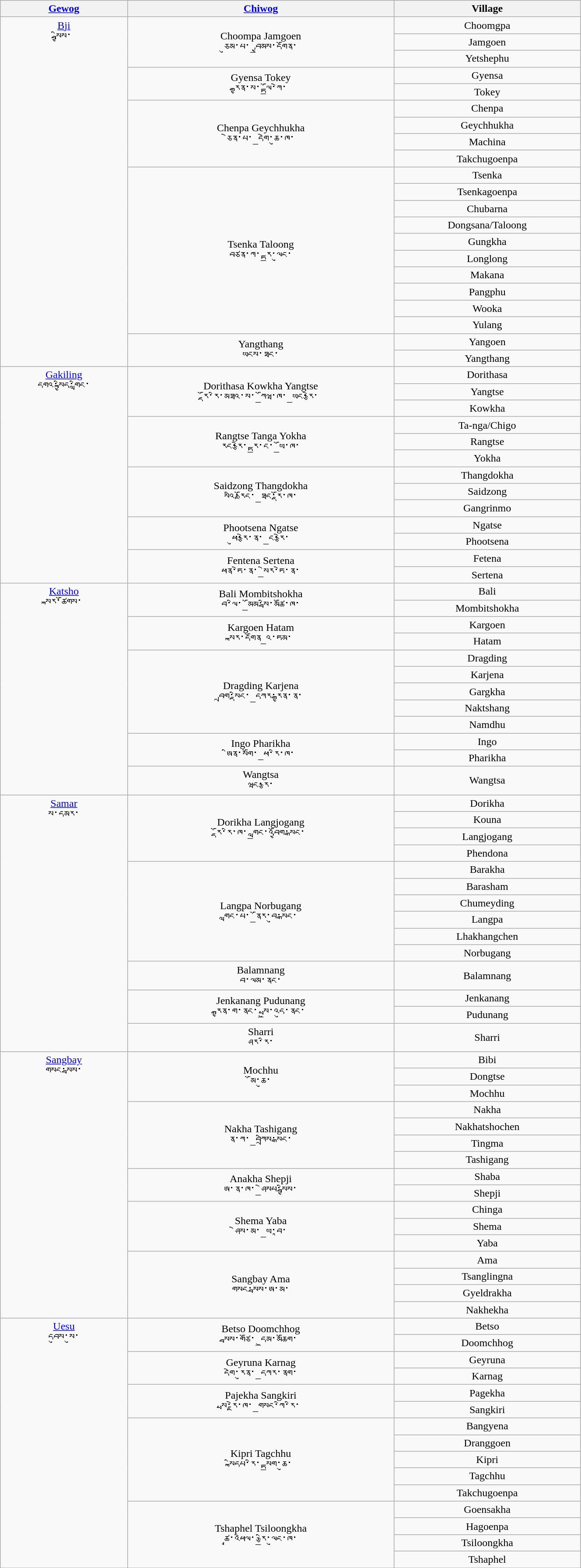<table class="wikitable" style="width:70%; text-align:center" align="center">
<tr>
<th><a href='#'>Gewog</a></th>
<th><a href='#'>Chiwog</a></th>
<th>Village</th>
</tr>
<tr>
<td rowspan=21 valign="top"><a href='#'>Bji</a><br>སྦྱིས་</td>
<td rowspan=3>Choompa Jamgoen<br>ཅུམ་པ་_བྱམས་དགོན་</td>
<td>Choomgpa</td>
</tr>
<tr>
<td>Jamgoen</td>
</tr>
<tr>
<td>Yetshephu</td>
</tr>
<tr>
<td rowspan=2>Gyensa Tokey<br>རྒྱན་ས་_ལྟོ་ཀེ་</td>
<td>Gyensa</td>
</tr>
<tr>
<td>Tokey</td>
</tr>
<tr>
<td rowspan=4>Chenpa Geychhukha<br>ཅེན་པ་_དགེ་ཆུ་ཁ་</td>
<td>Chenpa</td>
</tr>
<tr>
<td>Geychhukha</td>
</tr>
<tr>
<td>Machina</td>
</tr>
<tr>
<td>Takchugoenpa</td>
</tr>
<tr>
<td rowspan=10>Tsenka Taloong<br>བཙན་ཀ་_རྟ་ལུང་</td>
<td>Tsenka</td>
</tr>
<tr>
<td>Tsenkagoenpa</td>
</tr>
<tr>
<td>Chubarna</td>
</tr>
<tr>
<td>Dongsana/Taloong</td>
</tr>
<tr>
<td>Gungkha</td>
</tr>
<tr>
<td>Longlong</td>
</tr>
<tr>
<td>Makana</td>
</tr>
<tr>
<td>Pangphu</td>
</tr>
<tr>
<td>Wooka</td>
</tr>
<tr>
<td>Yulang</td>
</tr>
<tr>
<td rowspan=2>Yangthang<br>ཡངས་ཐང་</td>
<td>Yangoen</td>
</tr>
<tr>
<td>Yangthang</td>
</tr>
<tr>
<td rowspan=13 valign="top"><a href='#'>Gakiling</a><br>དགའ་སྐྱིད་གླིང་</td>
<td rowspan=3>Dorithasa Kowkha Yangtse<br>རྡོ་རི་མཐའ་ས་_ཀོཝ་ཁ་_ཡང་རྩེ་</td>
<td>Dorithasa</td>
</tr>
<tr>
<td>Yangtse</td>
</tr>
<tr>
<td>Kowkha</td>
</tr>
<tr>
<td rowspan=3>Rangtse Tanga Yokha<br>རང་རྩེ་_རྟ་ང་_ཡོ་ཁ་</td>
<td>Ta-nga/Chigo</td>
</tr>
<tr>
<td>Rangtse</td>
</tr>
<tr>
<td>Yokha</td>
</tr>
<tr>
<td rowspan=3>Saidzong Thangdokha<br>སའི་རྫོང་_ཐང་རྡོ་ཁ་</td>
<td>Thangdokha</td>
</tr>
<tr>
<td>Saidzong</td>
</tr>
<tr>
<td>Gangrinmo</td>
</tr>
<tr>
<td rowspan=2>Phootsena Ngatse<br>ཕུ་རྩེ་ན་_ང་རྩེ་</td>
<td>Ngatse</td>
</tr>
<tr>
<td>Phootsena</td>
</tr>
<tr>
<td rowspan=2>Fentena Sertena<br>ཕན་ཏེ་ན་_སེར་ཏེ་ན་</td>
<td>Fetena</td>
</tr>
<tr>
<td>Sertena</td>
</tr>
<tr>
<td rowspan=12 valign="top"><a href='#'>Katsho</a><br>སྐར་ཚོགས་</td>
<td rowspan=2>Bali Mombitshokha<br>བ་ལི་_མོམ་སྦི་མཚོ་ཁ་</td>
<td>Bali</td>
</tr>
<tr>
<td>Mombitshokha</td>
</tr>
<tr>
<td rowspan=2>Kargoen Hatam<br>སྐར་དགོན_འ་ཏམ་</td>
<td>Kargoen</td>
</tr>
<tr>
<td>Hatam</td>
</tr>
<tr>
<td rowspan=5>Dragding Karjena<br>བྲག་སྡིང་_དཀར་རྒྱན་ན་</td>
<td>Dragding</td>
</tr>
<tr>
<td>Karjena</td>
</tr>
<tr>
<td>Gargkha</td>
</tr>
<tr>
<td>Naktshang</td>
</tr>
<tr>
<td>Namdhu</td>
</tr>
<tr>
<td rowspan=2>Ingo Pharikha<br>ཨིན་སགོ་_ཕ་རི་ཁ་</td>
<td>Ingo</td>
</tr>
<tr>
<td>Pharikha</td>
</tr>
<tr>
<td>Wangtsa<br>ཝང་རྩ་</td>
<td>Wangtsa</td>
</tr>
<tr>
<td rowspan=14 valign="top"><a href='#'>Samar</a><br>ས་དམར་</td>
<td rowspan=4>Dorikha Langjogang<br>རྡོ་རི་ཁ་_གླང་འབྱོག་སྒང་</td>
<td>Dorikha</td>
</tr>
<tr>
<td>Kouna</td>
</tr>
<tr>
<td>Langjogang</td>
</tr>
<tr>
<td>Phendona</td>
</tr>
<tr>
<td rowspan=6>Langpa Norbugang<br>གླང་པ་_ནོར་བུ་སྒང་</td>
<td>Barakha</td>
</tr>
<tr>
<td>Barasham</td>
</tr>
<tr>
<td>Chumeyding</td>
</tr>
<tr>
<td>Langpa</td>
</tr>
<tr>
<td>Lhakhangchen</td>
</tr>
<tr>
<td>Norbugang</td>
</tr>
<tr>
<td>Balamnang<br>བ་ལམ་ནང་</td>
<td>Balamnang</td>
</tr>
<tr>
<td rowspan=2>Jenkanang Pudunang<br>རྒྱན་ག་ནང་_སྤུ་འདུ་ནང་</td>
<td>Jenkanang</td>
</tr>
<tr>
<td>Pudunang</td>
</tr>
<tr>
<td>Sharri<br>ཤར་རི་</td>
<td>Sharri</td>
</tr>
<tr>
<td rowspan=16 valign="top"><a href='#'>Sangbay</a><br>གསང་སྦས་</td>
<td rowspan=3>Mochhu<br>མོ་ཆུ་</td>
<td>Bibi</td>
</tr>
<tr>
<td>Dongtse</td>
</tr>
<tr>
<td>Mochhu</td>
</tr>
<tr>
<td rowspan=4>Nakha Tashigang<br>ན་ཀ་_བཀྲིས་སྒང་</td>
<td>Nakha</td>
</tr>
<tr>
<td>Nakhatshochen</td>
</tr>
<tr>
<td>Tingma</td>
</tr>
<tr>
<td>Tashigang</td>
</tr>
<tr>
<td rowspan=2>Anakha Shepji<br>ཨ་ན་ཁ་_ཤེསཔ་སྦྱིས་</td>
<td>Shaba</td>
</tr>
<tr>
<td>Shepji</td>
</tr>
<tr>
<td rowspan=3>Shema Yaba<br>ཤེས་མ་_ཡ་བཱ་</td>
<td>Chinga</td>
</tr>
<tr>
<td>Shema</td>
</tr>
<tr>
<td>Yaba</td>
</tr>
<tr>
<td rowspan=4>Sangbay Ama<br>གསང་སྦས་ཨ་མ་</td>
<td>Ama</td>
</tr>
<tr>
<td>Tsanglingna</td>
</tr>
<tr>
<td>Gyeldrakha</td>
</tr>
<tr>
<td>Nakhekha</td>
</tr>
<tr>
<td rowspan=15 valign="top"><a href='#'>Uesu</a><br>དབུས་སུ་</td>
<td rowspan=2>Betso Doomchhog<br>སྦས་གཙོ་_དུམ་མཆོག་</td>
<td>Betso</td>
</tr>
<tr>
<td>Doomchhog</td>
</tr>
<tr>
<td rowspan=2>Geyruna Karnag<br>དགེ་རུན་_དཀར་ནག་</td>
<td>Geyruna</td>
</tr>
<tr>
<td>Karnag</td>
</tr>
<tr>
<td rowspan=2>Pajekha Sangkiri<br>སྤ་རྗེ་ཁ་_གསང་ཀི་རི་</td>
<td>Pagekha</td>
</tr>
<tr>
<td>Sangkiri</td>
</tr>
<tr>
<td rowspan=5>Kipri Tagchhu<br>སྐིདཔ་རི་_སྟག་ཆུ་</td>
<td>Bangyena</td>
</tr>
<tr>
<td>Dranggoen</td>
</tr>
<tr>
<td>Kipri</td>
</tr>
<tr>
<td>Tagchhu</td>
</tr>
<tr>
<td>Takchugoenpa</td>
</tr>
<tr>
<td rowspan=4>Tshaphel Tsiloongkha<br>ཚྭ་འཕེལ་_རྩི་ལུང་ཁ་</td>
<td>Goensakha</td>
</tr>
<tr>
<td>Hagoenpa</td>
</tr>
<tr>
<td>Tsiloongkha</td>
</tr>
<tr>
<td>Tshaphel</td>
</tr>
<tr>
</tr>
</table>
